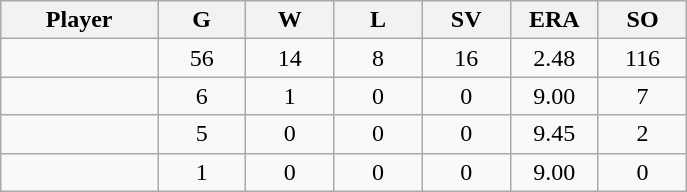<table class="wikitable sortable">
<tr>
<th bgcolor="#DDDDFF" width="16%">Player</th>
<th bgcolor="#DDDDFF" width="9%">G</th>
<th bgcolor="#DDDDFF" width="9%">W</th>
<th bgcolor="#DDDDFF" width="9%">L</th>
<th bgcolor="#DDDDFF" width="9%">SV</th>
<th bgcolor="#DDDDFF" width="9%">ERA</th>
<th bgcolor="#DDDDFF" width="9%">SO</th>
</tr>
<tr align="center">
<td></td>
<td>56</td>
<td>14</td>
<td>8</td>
<td>16</td>
<td>2.48</td>
<td>116</td>
</tr>
<tr align="center">
<td></td>
<td>6</td>
<td>1</td>
<td>0</td>
<td>0</td>
<td>9.00</td>
<td>7</td>
</tr>
<tr align="center">
<td></td>
<td>5</td>
<td>0</td>
<td>0</td>
<td>0</td>
<td>9.45</td>
<td>2</td>
</tr>
<tr align="center">
<td></td>
<td>1</td>
<td>0</td>
<td>0</td>
<td>0</td>
<td>9.00</td>
<td>0</td>
</tr>
</table>
